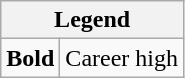<table class="wikitable mw-collapsible">
<tr>
<th colspan="2">Legend</th>
</tr>
<tr>
<td><strong>Bold</strong></td>
<td>Career high</td>
</tr>
</table>
